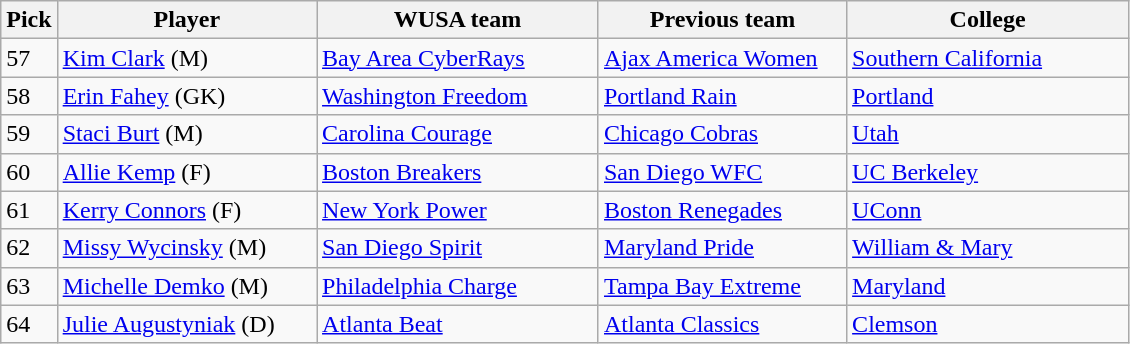<table class="wikitable">
<tr>
<th width="5%">Pick</th>
<th width="23%">Player</th>
<th width="25%">WUSA team</th>
<th width="22%">Previous team</th>
<th width="35%">College</th>
</tr>
<tr>
<td>57</td>
<td><a href='#'>Kim Clark</a> (M)</td>
<td><a href='#'>Bay Area CyberRays</a></td>
<td><a href='#'>Ajax America Women</a></td>
<td><a href='#'>Southern California</a></td>
</tr>
<tr>
<td>58</td>
<td><a href='#'>Erin Fahey</a> (GK)</td>
<td><a href='#'>Washington Freedom</a></td>
<td><a href='#'>Portland Rain</a></td>
<td><a href='#'>Portland</a></td>
</tr>
<tr>
<td>59</td>
<td><a href='#'>Staci Burt</a> (M)</td>
<td><a href='#'>Carolina Courage</a></td>
<td><a href='#'>Chicago Cobras</a></td>
<td><a href='#'>Utah</a></td>
</tr>
<tr>
<td>60</td>
<td><a href='#'>Allie Kemp</a> (F)</td>
<td><a href='#'>Boston Breakers</a></td>
<td><a href='#'>San Diego WFC</a></td>
<td><a href='#'>UC Berkeley</a></td>
</tr>
<tr>
<td>61</td>
<td><a href='#'>Kerry Connors</a> (F)</td>
<td><a href='#'>New York Power</a></td>
<td><a href='#'>Boston Renegades</a></td>
<td><a href='#'>UConn</a></td>
</tr>
<tr>
<td>62</td>
<td><a href='#'>Missy Wycinsky</a> (M)</td>
<td><a href='#'>San Diego Spirit</a></td>
<td><a href='#'>Maryland Pride</a></td>
<td><a href='#'>William & Mary</a></td>
</tr>
<tr>
<td>63</td>
<td><a href='#'>Michelle Demko</a> (M)</td>
<td><a href='#'>Philadelphia Charge</a></td>
<td><a href='#'>Tampa Bay Extreme</a></td>
<td><a href='#'>Maryland</a></td>
</tr>
<tr>
<td>64</td>
<td><a href='#'>Julie Augustyniak</a> (D)</td>
<td><a href='#'>Atlanta Beat</a></td>
<td><a href='#'>Atlanta Classics</a></td>
<td><a href='#'>Clemson</a></td>
</tr>
</table>
